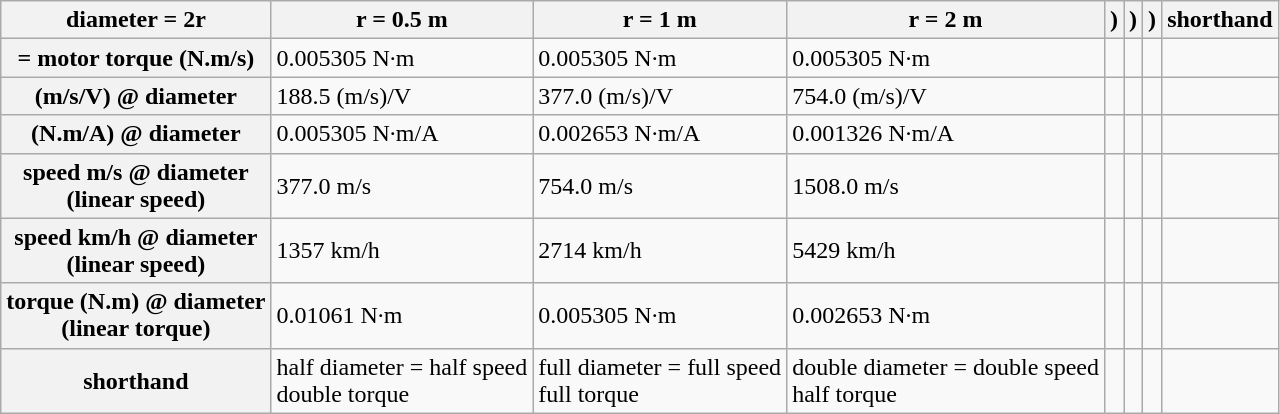<table class="wikitable">
<tr>
<th>diameter = 2r</th>
<th>r = 0.5 m</th>
<th>r = 1 m</th>
<th>r = 2 m</th>
<th>)</th>
<th>)</th>
<th>)</th>
<th>shorthand</th>
</tr>
<tr>
<th> = motor torque (N.m/s)</th>
<td>0.005305 N·m</td>
<td>0.005305 N·m</td>
<td>0.005305 N·m</td>
<td></td>
<td></td>
<td></td>
<td></td>
</tr>
<tr>
<th> (m/s/V) @ diameter</th>
<td>188.5 (m/s)/V</td>
<td>377.0 (m/s)/V</td>
<td>754.0 (m/s)/V</td>
<td></td>
<td></td>
<td></td>
<td></td>
</tr>
<tr>
<th> (N.m/A) @ diameter</th>
<td>0.005305 N·m/A</td>
<td>0.002653 N·m/A</td>
<td>0.001326 N·m/A</td>
<td></td>
<td></td>
<td></td>
<td></td>
</tr>
<tr>
<th>speed m/s @ diameter<br>(linear speed)</th>
<td>377.0 m/s</td>
<td>754.0 m/s</td>
<td>1508.0 m/s</td>
<td></td>
<td></td>
<td></td>
<td></td>
</tr>
<tr>
<th>speed km/h @ diameter<br>(linear speed)</th>
<td>1357 km/h</td>
<td>2714 km/h</td>
<td>5429 km/h</td>
<td></td>
<td></td>
<td></td>
<td></td>
</tr>
<tr>
<th>torque (N.m) @ diameter<br>(linear torque)</th>
<td>0.01061 N·m</td>
<td>0.005305 N·m</td>
<td>0.002653 N·m</td>
<td></td>
<td></td>
<td></td>
<td></td>
</tr>
<tr>
<th>shorthand</th>
<td>half diameter = half speed<br> double torque</td>
<td>full diameter = full speed<br> full torque</td>
<td>double diameter = double speed<br> half torque</td>
<td></td>
<td></td>
<td></td>
<td></td>
</tr>
</table>
